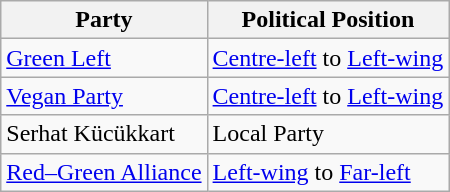<table class="wikitable mw-collapsible mw-collapsed">
<tr>
<th>Party</th>
<th>Political Position</th>
</tr>
<tr>
<td><a href='#'>Green Left</a></td>
<td><a href='#'>Centre-left</a> to <a href='#'>Left-wing</a></td>
</tr>
<tr>
<td><a href='#'>Vegan Party</a></td>
<td><a href='#'>Centre-left</a> to <a href='#'>Left-wing</a></td>
</tr>
<tr>
<td>Serhat Kücükkart</td>
<td>Local Party</td>
</tr>
<tr>
<td><a href='#'>Red–Green Alliance</a></td>
<td><a href='#'>Left-wing</a> to <a href='#'>Far-left</a></td>
</tr>
</table>
